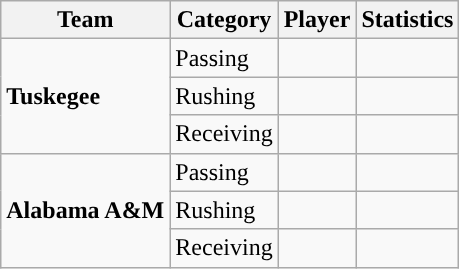<table class="wikitable" style="float: left;">
<tr>
<th>Team</th>
<th>Category</th>
<th>Player</th>
<th>Statistics</th>
</tr>
<tr>
<td rowspan=3><strong>Tuskegee</strong></td>
<td>Passing</td>
<td> </td>
<td> </td>
</tr>
<tr>
<td>Rushing</td>
<td> </td>
<td> </td>
</tr>
<tr>
<td>Receiving</td>
<td> </td>
<td> </td>
</tr>
<tr>
<td rowspan=3><strong>Alabama A&M</strong></td>
<td>Passing</td>
<td> </td>
<td> </td>
</tr>
<tr>
<td>Rushing</td>
<td> </td>
<td> </td>
</tr>
<tr>
<td>Receiving</td>
<td> </td>
<td> </td>
</tr>
</table>
